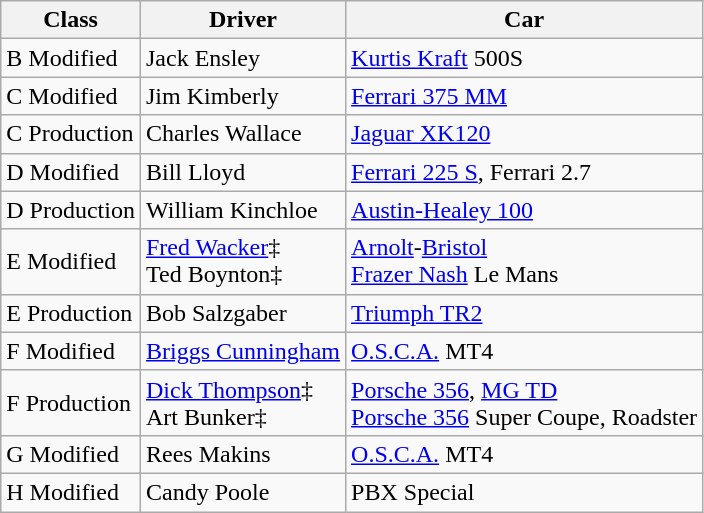<table class=wikitable>
<tr>
<th>Class</th>
<th>Driver</th>
<th>Car</th>
</tr>
<tr>
<td>B Modified</td>
<td> Jack Ensley</td>
<td><a href='#'>Kurtis Kraft</a> 500S</td>
</tr>
<tr>
<td>C Modified</td>
<td> Jim Kimberly</td>
<td><a href='#'>Ferrari 375 MM</a></td>
</tr>
<tr>
<td>C Production</td>
<td> Charles Wallace</td>
<td><a href='#'>Jaguar XK120</a></td>
</tr>
<tr>
<td>D Modified</td>
<td> Bill Lloyd</td>
<td><a href='#'>Ferrari 225 S</a>, Ferrari 2.7</td>
</tr>
<tr>
<td>D Production</td>
<td> William Kinchloe</td>
<td><a href='#'>Austin-Healey 100</a></td>
</tr>
<tr>
<td>E Modified</td>
<td> <a href='#'>Fred Wacker</a>‡<br> Ted Boynton‡</td>
<td><a href='#'>Arnolt</a>-<a href='#'>Bristol</a><br><a href='#'>Frazer Nash</a> Le Mans</td>
</tr>
<tr>
<td>E Production</td>
<td> Bob Salzgaber</td>
<td><a href='#'>Triumph TR2</a></td>
</tr>
<tr>
<td>F Modified</td>
<td> <a href='#'>Briggs Cunningham</a></td>
<td><a href='#'>O.S.C.A.</a> MT4</td>
</tr>
<tr>
<td>F Production</td>
<td> <a href='#'>Dick Thompson</a>‡<br> Art Bunker‡</td>
<td><a href='#'>Porsche 356</a>, <a href='#'>MG TD</a><br><a href='#'>Porsche 356</a> Super Coupe, Roadster</td>
</tr>
<tr>
<td>G Modified</td>
<td> Rees Makins</td>
<td><a href='#'>O.S.C.A.</a> MT4</td>
</tr>
<tr>
<td>H Modified</td>
<td> Candy Poole</td>
<td>PBX Special</td>
</tr>
</table>
